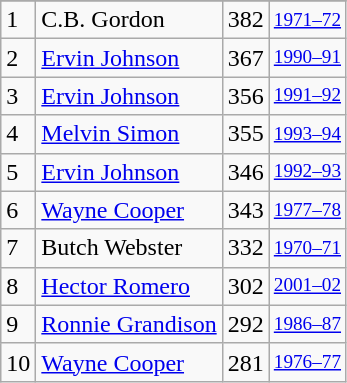<table class="wikitable">
<tr>
</tr>
<tr>
<td>1</td>
<td>C.B. Gordon</td>
<td>382</td>
<td style="font-size:80%;"><a href='#'>1971–72</a></td>
</tr>
<tr>
<td>2</td>
<td><a href='#'>Ervin Johnson</a></td>
<td>367</td>
<td style="font-size:80%;"><a href='#'>1990–91</a></td>
</tr>
<tr>
<td>3</td>
<td><a href='#'>Ervin Johnson</a></td>
<td>356</td>
<td style="font-size:80%;"><a href='#'>1991–92</a></td>
</tr>
<tr>
<td>4</td>
<td><a href='#'>Melvin Simon</a></td>
<td>355</td>
<td style="font-size:80%;"><a href='#'>1993–94</a></td>
</tr>
<tr>
<td>5</td>
<td><a href='#'>Ervin Johnson</a></td>
<td>346</td>
<td style="font-size:80%;"><a href='#'>1992–93</a></td>
</tr>
<tr>
<td>6</td>
<td><a href='#'>Wayne Cooper</a></td>
<td>343</td>
<td style="font-size:80%;"><a href='#'>1977–78</a></td>
</tr>
<tr>
<td>7</td>
<td>Butch Webster</td>
<td>332</td>
<td style="font-size:80%;"><a href='#'>1970–71</a></td>
</tr>
<tr>
<td>8</td>
<td><a href='#'>Hector Romero</a></td>
<td>302</td>
<td style="font-size:80%;"><a href='#'>2001–02</a></td>
</tr>
<tr>
<td>9</td>
<td><a href='#'>Ronnie Grandison</a></td>
<td>292</td>
<td style="font-size:80%;"><a href='#'>1986–87</a></td>
</tr>
<tr>
<td>10</td>
<td><a href='#'>Wayne Cooper</a></td>
<td>281</td>
<td style="font-size:80%;"><a href='#'>1976–77</a></td>
</tr>
</table>
